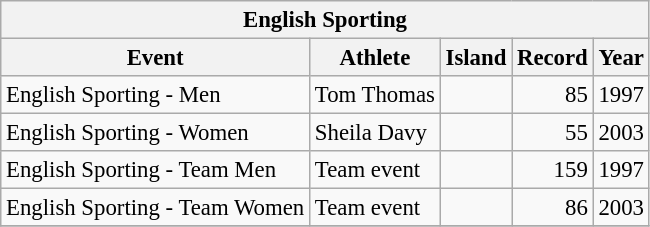<table class="wikitable" style="text-align: center; font-size:95%;">
<tr>
<th colspan=5>English Sporting</th>
</tr>
<tr>
<th colspan=1>Event</th>
<th colspan=1>Athlete</th>
<th colspan=1>Island</th>
<th colspan=1>Record</th>
<th colspan=1>Year</th>
</tr>
<tr>
<td align="left">English Sporting - Men</td>
<td align="left">Tom Thomas</td>
<td></td>
<td align="right">85</td>
<td>1997</td>
</tr>
<tr>
<td align="left">English Sporting - Women</td>
<td align="left">Sheila Davy</td>
<td></td>
<td align="right">55</td>
<td>2003 </td>
</tr>
<tr>
<td align="left">English Sporting - Team Men</td>
<td align="left">Team event</td>
<td></td>
<td align="right">159</td>
<td>1997</td>
</tr>
<tr>
<td align="left">English Sporting - Team Women</td>
<td align="left">Team event</td>
<td></td>
<td align="right">86</td>
<td>2003 </td>
</tr>
<tr>
</tr>
</table>
